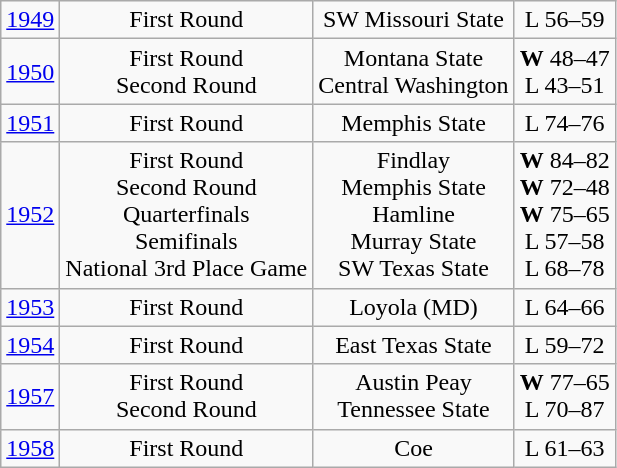<table class="wikitable">
<tr align="center">
<td><a href='#'>1949</a></td>
<td>First Round</td>
<td>SW Missouri State</td>
<td>L 56–59</td>
</tr>
<tr align="center">
<td><a href='#'>1950</a></td>
<td>First Round<br>Second Round</td>
<td>Montana State<br>Central Washington</td>
<td><strong>W</strong> 48–47<br>L 43–51</td>
</tr>
<tr align="center">
<td><a href='#'>1951</a></td>
<td>First Round</td>
<td>Memphis State</td>
<td>L 74–76</td>
</tr>
<tr align="center">
<td><a href='#'>1952</a></td>
<td>First Round<br>Second Round<br>Quarterfinals<br>Semifinals<br>National 3rd Place Game</td>
<td>Findlay<br>Memphis State<br>Hamline<br>Murray State<br>SW Texas State</td>
<td><strong>W</strong> 84–82<br><strong>W</strong> 72–48<br><strong>W</strong> 75–65<br>L 57–58<br>L 68–78</td>
</tr>
<tr align="center">
<td><a href='#'>1953</a></td>
<td>First Round</td>
<td>Loyola (MD)</td>
<td>L 64–66</td>
</tr>
<tr align="center">
<td><a href='#'>1954</a></td>
<td>First Round</td>
<td>East Texas State</td>
<td>L 59–72</td>
</tr>
<tr align="center">
<td><a href='#'>1957</a></td>
<td>First Round<br>Second Round</td>
<td>Austin Peay<br>Tennessee State</td>
<td><strong>W</strong> 77–65<br>L 70–87</td>
</tr>
<tr align="center">
<td><a href='#'>1958</a></td>
<td>First Round</td>
<td>Coe</td>
<td>L 61–63</td>
</tr>
</table>
